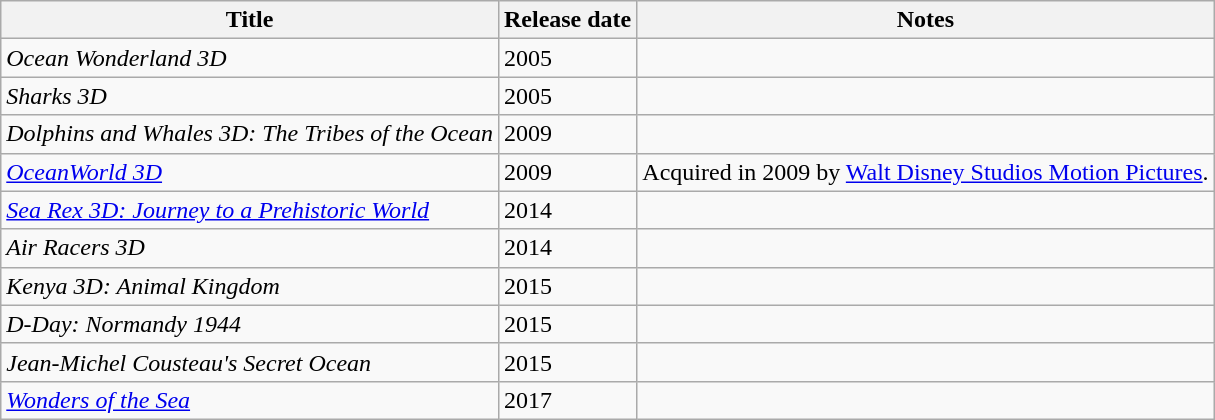<table class="wikitable sortable">
<tr>
<th>Title</th>
<th>Release date</th>
<th>Notes</th>
</tr>
<tr>
<td><em>Ocean Wonderland 3D</em></td>
<td>2005</td>
<td></td>
</tr>
<tr>
<td><em>Sharks 3D</em></td>
<td>2005</td>
<td></td>
</tr>
<tr>
<td><em>Dolphins and Whales 3D: The Tribes of the Ocean</em></td>
<td>2009</td>
<td></td>
</tr>
<tr>
<td><em><a href='#'>OceanWorld 3D</a></em></td>
<td>2009</td>
<td>Acquired in 2009 by <a href='#'>Walt Disney Studios Motion Pictures</a>.</td>
</tr>
<tr>
<td><em><a href='#'>Sea Rex 3D: Journey to a Prehistoric World</a></em></td>
<td>2014</td>
<td></td>
</tr>
<tr>
<td><em>Air Racers 3D</em></td>
<td>2014</td>
<td></td>
</tr>
<tr>
<td><em>Kenya 3D: Animal Kingdom</em></td>
<td>2015</td>
<td></td>
</tr>
<tr>
<td><em>D-Day: Normandy 1944</em></td>
<td>2015</td>
<td></td>
</tr>
<tr>
<td><em>Jean-Michel Cousteau's Secret Ocean</em></td>
<td>2015</td>
<td></td>
</tr>
<tr>
<td><em><a href='#'>Wonders of the Sea</a></em></td>
<td>2017</td>
<td></td>
</tr>
</table>
